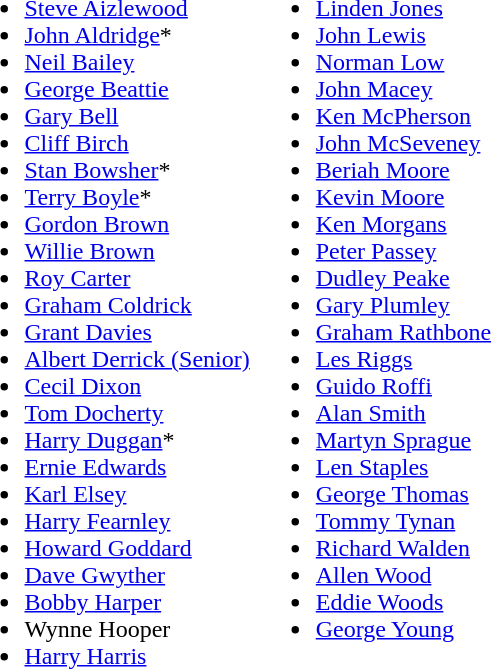<table>
<tr style="vertical-align: top;">
<td><br><ul><li> <a href='#'>Steve Aizlewood</a></li><li> <a href='#'>John Aldridge</a>*</li><li> <a href='#'>Neil Bailey</a></li><li> <a href='#'>George Beattie</a></li><li> <a href='#'>Gary Bell</a></li><li> <a href='#'>Cliff Birch</a></li><li> <a href='#'>Stan Bowsher</a>*</li><li> <a href='#'>Terry Boyle</a>*</li><li> <a href='#'>Gordon Brown</a></li><li> <a href='#'>Willie Brown</a></li><li> <a href='#'>Roy Carter</a></li><li> <a href='#'>Graham Coldrick</a></li><li> <a href='#'>Grant Davies</a></li><li> <a href='#'>Albert Derrick (Senior)</a></li><li> <a href='#'>Cecil Dixon</a></li><li> <a href='#'>Tom Docherty</a></li><li>  <a href='#'>Harry Duggan</a>*</li><li> <a href='#'>Ernie Edwards</a></li><li> <a href='#'>Karl Elsey</a></li><li> <a href='#'>Harry Fearnley</a></li><li> <a href='#'>Howard Goddard</a></li><li> <a href='#'>Dave Gwyther</a></li><li> <a href='#'>Bobby Harper</a></li><li> Wynne Hooper</li><li> <a href='#'>Harry Harris</a></li></ul></td>
<td><br><ul><li> <a href='#'>Linden Jones</a></li><li> <a href='#'>John Lewis</a></li><li> <a href='#'>Norman Low</a></li><li> <a href='#'>John Macey</a></li><li> <a href='#'>Ken McPherson</a></li><li> <a href='#'>John McSeveney</a></li><li> <a href='#'>Beriah Moore</a></li><li> <a href='#'>Kevin Moore</a></li><li> <a href='#'>Ken Morgans</a></li><li> <a href='#'>Peter Passey</a></li><li> <a href='#'>Dudley Peake</a></li><li> <a href='#'>Gary Plumley</a></li><li> <a href='#'>Graham Rathbone</a></li><li> <a href='#'>Les Riggs</a></li><li> <a href='#'>Guido Roffi</a></li><li> <a href='#'>Alan Smith</a></li><li> <a href='#'>Martyn Sprague</a></li><li> <a href='#'>Len Staples</a></li><li> <a href='#'>George Thomas</a></li><li> <a href='#'>Tommy Tynan</a></li><li> <a href='#'>Richard Walden</a></li><li> <a href='#'>Allen Wood</a></li><li> <a href='#'>Eddie Woods</a></li><li> <a href='#'>George Young</a></li></ul></td>
</tr>
</table>
